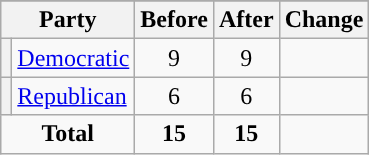<table class="wikitable" style="text-align:center;">
<tr>
</tr>
<tr>
<th colspan=2>Party</th>
<th>Before</th>
<th>After</th>
<th>Change</th>
</tr>
<tr>
<th style="background-color:"></th>
<td style="text-align:left;"><a href='#'>Democratic</a></td>
<td>9</td>
<td>9</td>
<td></td>
</tr>
<tr>
<th style="background-color:"></th>
<td style="text-align:left;"><a href='#'>Republican</a></td>
<td>6</td>
<td>6</td>
<td></td>
</tr>
<tr>
<td colspan=2><strong>Total</strong></td>
<td><strong>15</strong></td>
<td><strong>15</strong></td>
<td></td>
</tr>
</table>
